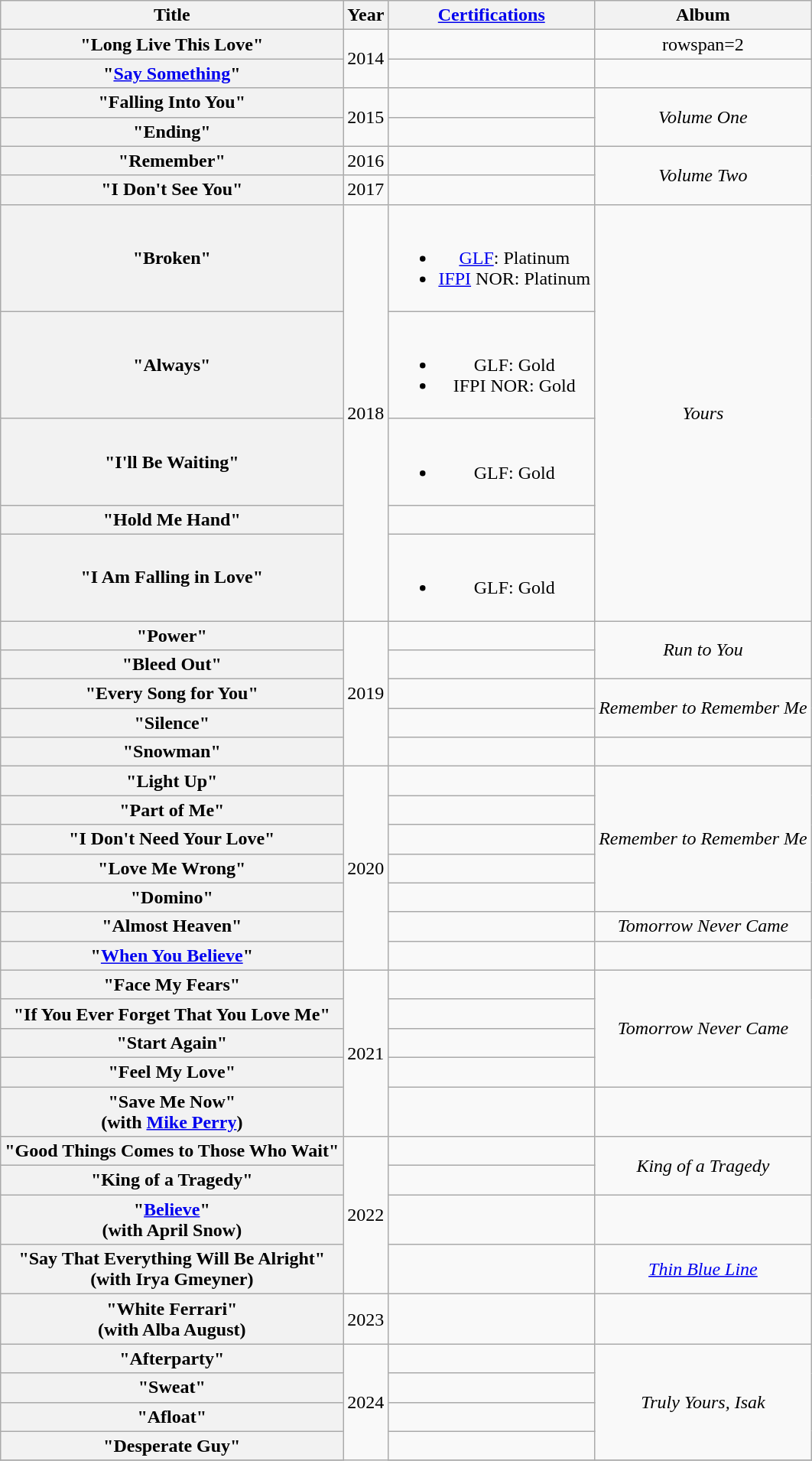<table class="wikitable plainrowheaders" style="text-align:center;">
<tr>
<th scope="col" rowspan="1">Title</th>
<th scope="col" rowspan="1" style="width:1em;">Year</th>
<th scope="col" rowspan="1"><a href='#'>Certifications</a></th>
<th scope="col" rowspan="1">Album</th>
</tr>
<tr>
<th scope="row">"Long Live This Love"</th>
<td rowspan="2">2014</td>
<td></td>
<td>rowspan=2 </td>
</tr>
<tr>
<th scope="row">"<a href='#'>Say Something</a>"</th>
<td></td>
</tr>
<tr>
<th scope="row">"Falling Into You"</th>
<td rowspan="2">2015</td>
<td></td>
<td rowspan="2"><em>Volume One</em></td>
</tr>
<tr>
<th scope="row">"Ending"</th>
<td></td>
</tr>
<tr>
<th scope="row">"Remember"</th>
<td rowspan="1">2016</td>
<td></td>
<td rowspan="2"><em>Volume Two</em></td>
</tr>
<tr>
<th scope="row">"I Don't See You"</th>
<td rowspan="1">2017</td>
<td></td>
</tr>
<tr>
<th scope="row">"Broken"</th>
<td rowspan="5">2018</td>
<td><br><ul><li><a href='#'>GLF</a>: Platinum</li><li><a href='#'>IFPI</a> NOR: Platinum</li></ul></td>
<td rowspan="5"><em>Yours</em></td>
</tr>
<tr>
<th scope="row">"Always"</th>
<td><br><ul><li>GLF: Gold</li><li>IFPI NOR: Gold</li></ul></td>
</tr>
<tr>
<th scope="row">"I'll Be Waiting"</th>
<td><br><ul><li>GLF: Gold</li></ul></td>
</tr>
<tr>
<th scope="row">"Hold Me Hand"</th>
<td></td>
</tr>
<tr>
<th scope="row">"I Am Falling in Love"</th>
<td><br><ul><li>GLF: Gold</li></ul></td>
</tr>
<tr>
<th scope="row">"Power"</th>
<td rowspan="5">2019</td>
<td></td>
<td rowspan="2"><em>Run to You</em></td>
</tr>
<tr>
<th scope="row">"Bleed Out"</th>
<td></td>
</tr>
<tr>
<th scope="row">"Every Song for You" <br> </th>
<td></td>
<td rowspan="2"><em>Remember to Remember Me</em></td>
</tr>
<tr>
<th scope="row">"Silence" </th>
<td></td>
</tr>
<tr>
<th scope="row">"Snowman" </th>
<td></td>
<td></td>
</tr>
<tr>
<th scope="row">"Light Up"</th>
<td rowspan="7">2020</td>
<td></td>
<td rowspan="5"><em>Remember to Remember Me</em></td>
</tr>
<tr>
<th scope="row">"Part of Me"</th>
<td></td>
</tr>
<tr>
<th scope="row">"I Don't Need Your Love"</th>
<td></td>
</tr>
<tr>
<th scope="row">"Love Me Wrong"</th>
<td></td>
</tr>
<tr>
<th scope="row">"Domino"</th>
<td></td>
</tr>
<tr>
<th scope="row">"Almost Heaven"</th>
<td></td>
<td><em>Tomorrow Never Came</em></td>
</tr>
<tr>
<th scope="row">"<a href='#'>When You Believe</a>"</th>
<td></td>
<td></td>
</tr>
<tr>
<th scope="row">"Face My Fears"</th>
<td rowspan="5">2021</td>
<td></td>
<td rowspan="4"><em>Tomorrow Never Came</em></td>
</tr>
<tr>
<th scope="row">"If You Ever Forget That You Love Me"</th>
<td></td>
</tr>
<tr>
<th scope="row">"Start Again"</th>
<td></td>
</tr>
<tr>
<th scope="row">"Feel My Love"</th>
<td></td>
</tr>
<tr>
<th scope="row">"Save Me Now" <br>(with <a href='#'>Mike Perry</a>)</th>
<td></td>
<td></td>
</tr>
<tr>
<th scope="row">"Good Things Comes to Those Who Wait"</th>
<td rowspan="4">2022</td>
<td></td>
<td rowspan="2"><em>King of a Tragedy</em></td>
</tr>
<tr>
<th scope="row">"King of a Tragedy"</th>
<td></td>
</tr>
<tr>
<th scope="row">"<a href='#'>Believe</a>" <br>(with April Snow)</th>
<td></td>
<td></td>
</tr>
<tr>
<th scope="row">"Say That Everything Will Be Alright" <br>(with Irya Gmeyner)</th>
<td></td>
<td><em><a href='#'>Thin Blue Line</a></em></td>
</tr>
<tr>
<th scope="row">"White Ferrari" <br>(with Alba August)</th>
<td>2023</td>
<td></td>
<td></td>
</tr>
<tr>
<th scope="row">"Afterparty"</th>
<td rowspan="5">2024</td>
<td></td>
<td rowspan="4"><em>Truly Yours, Isak</em></td>
</tr>
<tr>
<th scope="row">"Sweat"</th>
<td></td>
</tr>
<tr>
<th scope="row">"Afloat"</th>
<td></td>
</tr>
<tr>
<th scope="row">"Desperate Guy"</th>
<td></td>
</tr>
<tr>
</tr>
</table>
